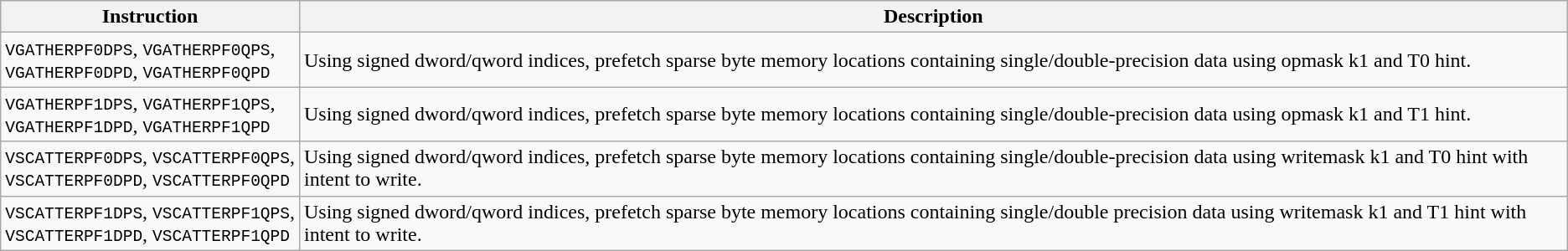<table class="wikitable">
<tr>
<th scope="col">Instruction</th>
<th scope="col">Description</th>
</tr>
<tr>
<td><code>VGATHERPF0DPS</code>, <code>VGATHERPF0QPS</code>,<br><code>VGATHERPF0DPD</code>, <code>VGATHERPF0QPD</code></td>
<td>Using signed dword/qword indices, prefetch sparse byte memory locations containing single/double-precision data using opmask k1 and T0 hint.</td>
</tr>
<tr>
<td><code>VGATHERPF1DPS</code>, <code>VGATHERPF1QPS</code>,<br><code>VGATHERPF1DPD</code>, <code>VGATHERPF1QPD</code></td>
<td>Using signed dword/qword indices, prefetch sparse byte memory locations containing single/double-precision data using opmask k1 and T1 hint.</td>
</tr>
<tr>
<td><code>VSCATTERPF0DPS</code>, <code>VSCATTERPF0QPS</code>,<br><code>VSCATTERPF0DPD</code>, <code>VSCATTERPF0QPD</code></td>
<td>Using signed dword/qword indices, prefetch sparse byte memory locations containing single/double-precision data using writemask k1 and T0 hint with intent to write.</td>
</tr>
<tr>
<td><code>VSCATTERPF1DPS</code>, <code>VSCATTERPF1QPS</code>,<br><code>VSCATTERPF1DPD</code>, <code>VSCATTERPF1QPD</code></td>
<td>Using signed dword/qword indices, prefetch sparse byte memory locations containing single/double precision data using writemask k1 and T1 hint with intent to write.</td>
</tr>
</table>
